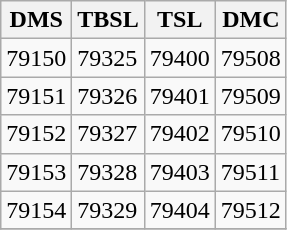<table class="wikitable">
<tr>
<th>DMS</th>
<th>TBSL</th>
<th>TSL</th>
<th>DMC</th>
</tr>
<tr>
<td>79150</td>
<td>79325</td>
<td>79400</td>
<td>79508</td>
</tr>
<tr>
<td>79151</td>
<td>79326</td>
<td>79401</td>
<td>79509</td>
</tr>
<tr>
<td>79152</td>
<td>79327</td>
<td>79402</td>
<td>79510</td>
</tr>
<tr>
<td>79153</td>
<td>79328</td>
<td>79403</td>
<td>79511</td>
</tr>
<tr>
<td>79154</td>
<td>79329</td>
<td>79404</td>
<td>79512</td>
</tr>
<tr>
</tr>
</table>
